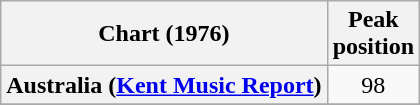<table class="wikitable sortable plainrowheaders" style="text-align:center">
<tr>
<th scope="col">Chart (1976)</th>
<th scope="col">Peak<br>position</th>
</tr>
<tr>
<th scope="row">Australia (<a href='#'>Kent Music Report</a>)</th>
<td>98</td>
</tr>
<tr>
</tr>
<tr>
</tr>
</table>
